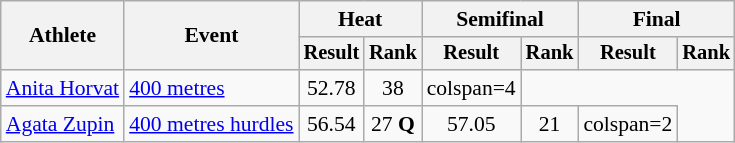<table class="wikitable" style="font-size:90%">
<tr>
<th rowspan="2">Athlete</th>
<th rowspan="2">Event</th>
<th colspan="2">Heat</th>
<th colspan="2">Semifinal</th>
<th colspan="2">Final</th>
</tr>
<tr style="font-size:95%">
<th>Result</th>
<th>Rank</th>
<th>Result</th>
<th>Rank</th>
<th>Result</th>
<th>Rank</th>
</tr>
<tr style=text-align:center>
<td style=text-align:left><a href='#'>Anita Horvat</a></td>
<td style=text-align:left><a href='#'>400 metres</a></td>
<td>52.78</td>
<td>38</td>
<td>colspan=4 </td>
</tr>
<tr style=text-align:center>
<td style=text-align:left><a href='#'>Agata Zupin</a></td>
<td style=text-align:left><a href='#'>400 metres hurdles</a></td>
<td>56.54</td>
<td>27 <strong>Q</strong></td>
<td>57.05</td>
<td>21</td>
<td>colspan=2 </td>
</tr>
</table>
